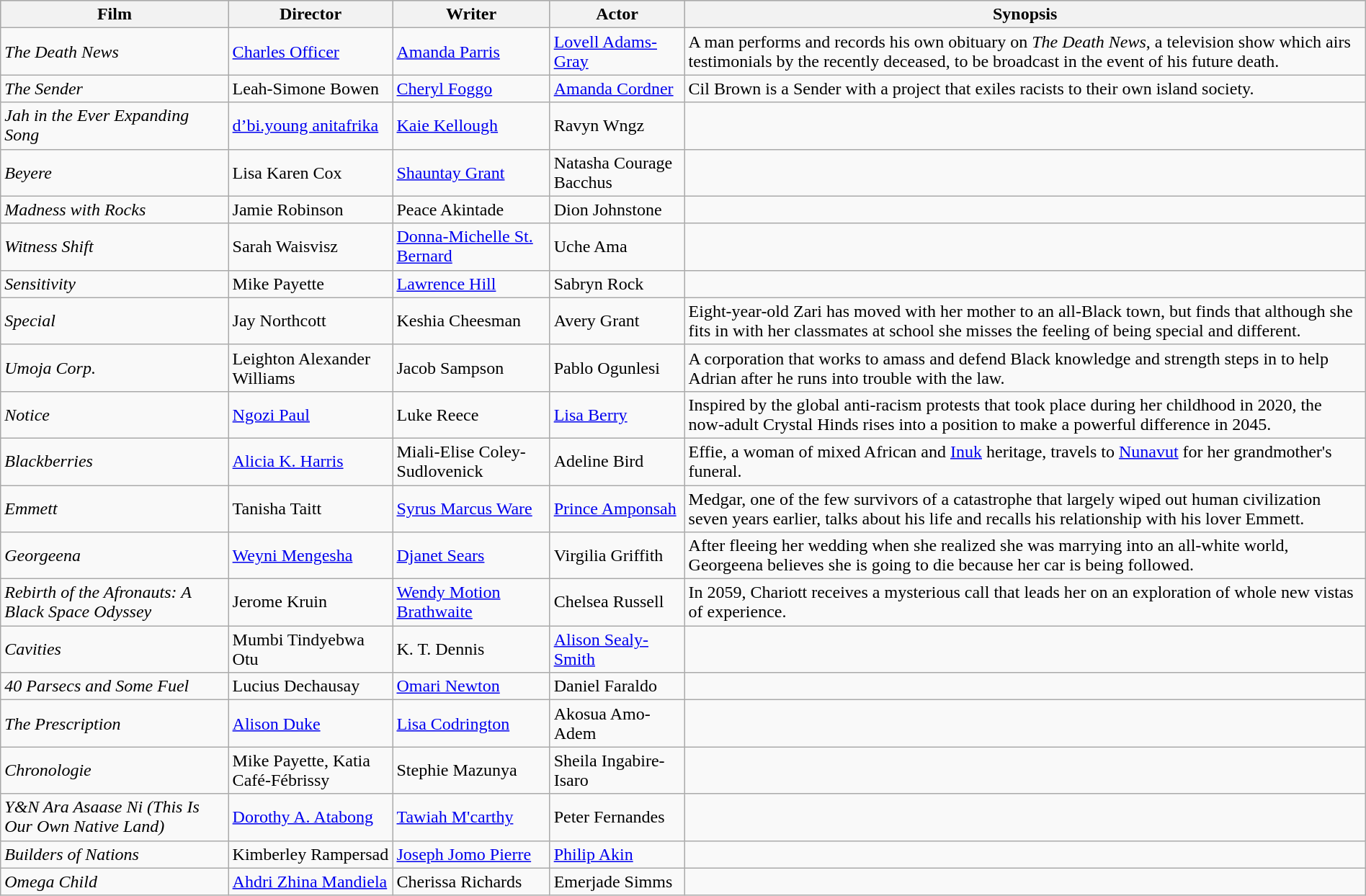<table class="wikitable" style="width:100%;">
<tr style="background:#bebebe;">
<th>Film</th>
<th>Director</th>
<th>Writer</th>
<th>Actor</th>
<th>Synopsis</th>
</tr>
<tr>
<td><em>The Death News</em></td>
<td><a href='#'>Charles Officer</a></td>
<td><a href='#'>Amanda Parris</a></td>
<td><a href='#'>Lovell Adams-Gray</a></td>
<td>A man performs and records his own obituary on <em>The Death News</em>, a television show which airs testimonials by the recently deceased, to be broadcast in the event of his future death.</td>
</tr>
<tr>
<td><em>The Sender</em></td>
<td>Leah-Simone Bowen</td>
<td><a href='#'>Cheryl Foggo</a></td>
<td><a href='#'>Amanda Cordner</a></td>
<td>Cil Brown is a Sender with a project that exiles racists to their own island society.</td>
</tr>
<tr>
<td><em>Jah in the Ever Expanding Song</em></td>
<td><a href='#'>d’bi.young anitafrika</a></td>
<td><a href='#'>Kaie Kellough</a></td>
<td>Ravyn Wngz</td>
<td></td>
</tr>
<tr>
<td><em>Beyere</em></td>
<td>Lisa Karen Cox</td>
<td><a href='#'>Shauntay Grant</a></td>
<td>Natasha Courage Bacchus</td>
<td></td>
</tr>
<tr>
<td><em>Madness with Rocks</em></td>
<td>Jamie Robinson</td>
<td>Peace Akintade</td>
<td>Dion Johnstone</td>
<td></td>
</tr>
<tr>
<td><em>Witness Shift</em></td>
<td>Sarah Waisvisz</td>
<td><a href='#'>Donna-Michelle St. Bernard</a></td>
<td>Uche Ama</td>
<td></td>
</tr>
<tr>
<td><em>Sensitivity</em></td>
<td>Mike Payette</td>
<td><a href='#'>Lawrence Hill</a></td>
<td>Sabryn Rock</td>
<td></td>
</tr>
<tr>
<td><em>Special</em></td>
<td>Jay Northcott</td>
<td>Keshia Cheesman</td>
<td>Avery Grant</td>
<td>Eight-year-old Zari has moved with her mother to an all-Black town, but finds that although she fits in with her classmates at school she misses the feeling of being special and different.</td>
</tr>
<tr>
<td><em>Umoja Corp.</em></td>
<td>Leighton Alexander Williams</td>
<td>Jacob Sampson</td>
<td>Pablo Ogunlesi</td>
<td>A corporation that works to amass and defend Black knowledge and strength steps in to help Adrian after he runs into trouble with the law.</td>
</tr>
<tr>
<td><em>Notice</em></td>
<td><a href='#'>Ngozi Paul</a></td>
<td>Luke Reece</td>
<td><a href='#'>Lisa Berry</a></td>
<td>Inspired by the global anti-racism protests that took place during her childhood in 2020, the now-adult Crystal Hinds rises into a position to make a powerful difference in 2045.</td>
</tr>
<tr>
<td><em>Blackberries</em></td>
<td><a href='#'>Alicia K. Harris</a></td>
<td>Miali-Elise Coley-Sudlovenick</td>
<td>Adeline Bird</td>
<td>Effie, a woman of mixed African and <a href='#'>Inuk</a> heritage, travels to <a href='#'>Nunavut</a> for her grandmother's funeral.</td>
</tr>
<tr>
<td><em>Emmett</em></td>
<td>Tanisha Taitt</td>
<td><a href='#'>Syrus Marcus Ware</a></td>
<td><a href='#'>Prince Amponsah</a></td>
<td>Medgar, one of the few survivors of a catastrophe that largely wiped out human civilization seven years earlier, talks about his life and recalls his relationship with his lover Emmett.</td>
</tr>
<tr>
<td><em>Georgeena</em></td>
<td><a href='#'>Weyni Mengesha</a></td>
<td><a href='#'>Djanet Sears</a></td>
<td>Virgilia Griffith</td>
<td>After fleeing her wedding when she realized she was marrying into an all-white world, Georgeena believes she is going to die because her car is being followed.</td>
</tr>
<tr>
<td><em>Rebirth of the Afronauts: A Black Space Odyssey</em></td>
<td>Jerome Kruin</td>
<td><a href='#'>Wendy Motion Brathwaite</a></td>
<td>Chelsea Russell</td>
<td>In 2059, Chariott receives a mysterious call that leads her on an exploration of whole new vistas of experience.</td>
</tr>
<tr>
<td><em>Cavities</em></td>
<td>Mumbi Tindyebwa Otu</td>
<td>K. T. Dennis</td>
<td><a href='#'>Alison Sealy-Smith</a></td>
<td></td>
</tr>
<tr>
<td><em>40 Parsecs and Some Fuel</em></td>
<td>Lucius Dechausay</td>
<td><a href='#'>Omari Newton</a></td>
<td>Daniel Faraldo</td>
<td></td>
</tr>
<tr>
<td><em>The Prescription</em></td>
<td><a href='#'>Alison Duke</a></td>
<td><a href='#'>Lisa Codrington</a></td>
<td>Akosua Amo-Adem</td>
<td></td>
</tr>
<tr>
<td><em>Chronologie</em></td>
<td>Mike Payette, Katia Café-Fébrissy</td>
<td>Stephie Mazunya</td>
<td>Sheila Ingabire-Isaro</td>
<td></td>
</tr>
<tr>
<td><em>Y&N Ara Asaase Ni (This Is Our Own Native Land)</em></td>
<td><a href='#'>Dorothy A. Atabong</a></td>
<td><a href='#'>Tawiah M'carthy</a></td>
<td>Peter Fernandes</td>
<td></td>
</tr>
<tr>
<td><em>Builders of Nations</em></td>
<td>Kimberley Rampersad</td>
<td><a href='#'>Joseph Jomo Pierre</a></td>
<td><a href='#'>Philip Akin</a></td>
<td></td>
</tr>
<tr>
<td><em>Omega Child</em></td>
<td><a href='#'>Ahdri Zhina Mandiela</a></td>
<td>Cherissa Richards</td>
<td>Emerjade Simms</td>
<td></td>
</tr>
</table>
